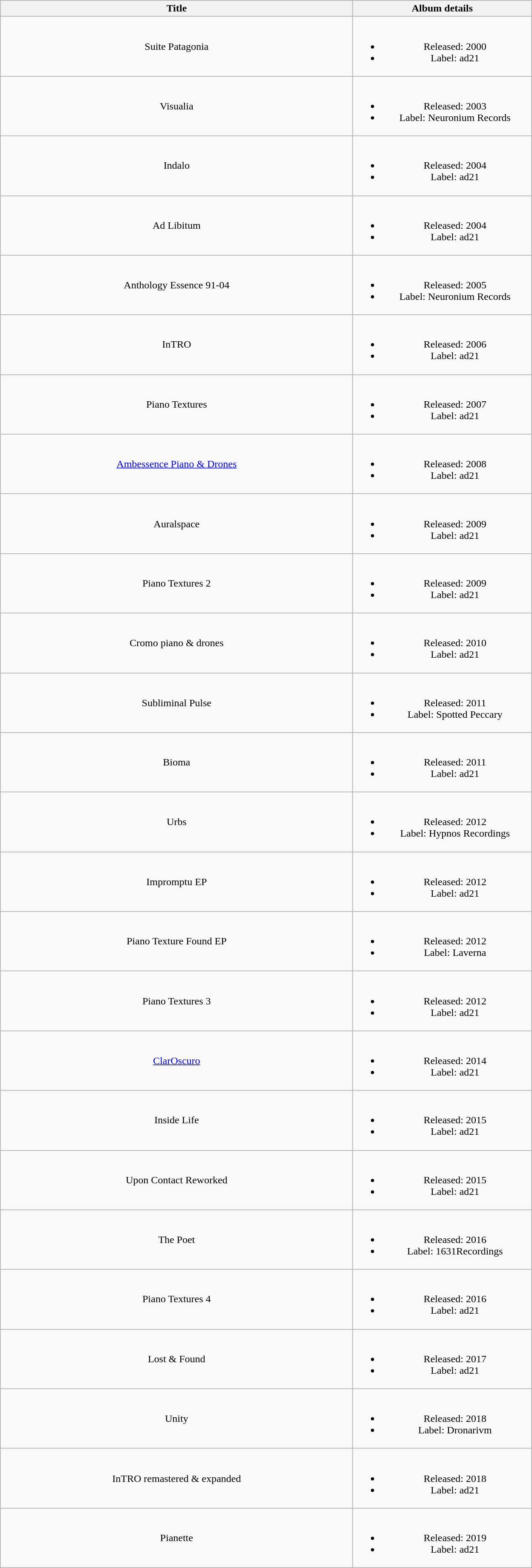<table class="wikitable plainrowheaders" style="text-align:center;">
<tr>
<th style="width:34em;">Title</th>
<th style="width:17em;">Album details</th>
</tr>
<tr>
<td>Suite Patagonia</td>
<td><br><ul><li>Released: 2000</li><li>Label: ad21</li></ul></td>
</tr>
<tr>
<td>Visualia</td>
<td><br><ul><li>Released: 2003</li><li>Label: Neuronium Records</li></ul></td>
</tr>
<tr>
<td>Indalo</td>
<td><br><ul><li>Released: 2004</li><li>Label: ad21</li></ul></td>
</tr>
<tr>
<td>Ad Libitum</td>
<td><br><ul><li>Released: 2004</li><li>Label: ad21</li></ul></td>
</tr>
<tr>
<td>Anthology Essence 91-04</td>
<td><br><ul><li>Released: 2005</li><li>Label: Neuronium Records</li></ul></td>
</tr>
<tr>
<td>InTRO</td>
<td><br><ul><li>Released: 2006</li><li>Label: ad21</li></ul></td>
</tr>
<tr>
<td>Piano Textures</td>
<td><br><ul><li>Released: 2007</li><li>Label: ad21</li></ul></td>
</tr>
<tr>
<td><a href='#'>Ambessence Piano & Drones</a></td>
<td><br><ul><li>Released: 2008</li><li>Label: ad21</li></ul></td>
</tr>
<tr>
<td>Auralspace</td>
<td><br><ul><li>Released: 2009</li><li>Label: ad21</li></ul></td>
</tr>
<tr>
<td>Piano Textures 2</td>
<td><br><ul><li>Released: 2009</li><li>Label: ad21</li></ul></td>
</tr>
<tr>
<td>Cromo piano & drones</td>
<td><br><ul><li>Released: 2010</li><li>Label: ad21</li></ul></td>
</tr>
<tr>
<td>Subliminal Pulse</td>
<td><br><ul><li>Released: 2011</li><li>Label: Spotted Peccary</li></ul></td>
</tr>
<tr>
<td>Bioma</td>
<td><br><ul><li>Released: 2011</li><li>Label: ad21</li></ul></td>
</tr>
<tr>
<td>Urbs</td>
<td><br><ul><li>Released: 2012</li><li>Label: Hypnos Recordings</li></ul></td>
</tr>
<tr>
<td>Impromptu EP</td>
<td><br><ul><li>Released: 2012</li><li>Label: ad21</li></ul></td>
</tr>
<tr>
<td>Piano Texture Found EP</td>
<td><br><ul><li>Released: 2012</li><li>Label: Laverna</li></ul></td>
</tr>
<tr>
<td>Piano Textures 3</td>
<td><br><ul><li>Released: 2012</li><li>Label: ad21</li></ul></td>
</tr>
<tr>
<td><a href='#'>ClarOscuro</a></td>
<td><br><ul><li>Released: 2014</li><li>Label: ad21</li></ul></td>
</tr>
<tr>
<td>Inside Life</td>
<td><br><ul><li>Released: 2015</li><li>Label: ad21</li></ul></td>
</tr>
<tr>
<td>Upon Contact Reworked</td>
<td><br><ul><li>Released: 2015</li><li>Label: ad21</li></ul></td>
</tr>
<tr>
<td>The Poet</td>
<td><br><ul><li>Released: 2016</li><li>Label: 1631Recordings</li></ul></td>
</tr>
<tr>
<td>Piano Textures 4</td>
<td><br><ul><li>Released: 2016</li><li>Label: ad21</li></ul></td>
</tr>
<tr>
<td>Lost & Found</td>
<td><br><ul><li>Released: 2017</li><li>Label: ad21</li></ul></td>
</tr>
<tr>
<td>Unity</td>
<td><br><ul><li>Released: 2018</li><li>Label: Dronarivm</li></ul></td>
</tr>
<tr>
<td>InTRO remastered & expanded</td>
<td><br><ul><li>Released: 2018</li><li>Label: ad21</li></ul></td>
</tr>
<tr>
<td>Pianette</td>
<td><br><ul><li>Released: 2019</li><li>Label: ad21</li></ul></td>
</tr>
</table>
